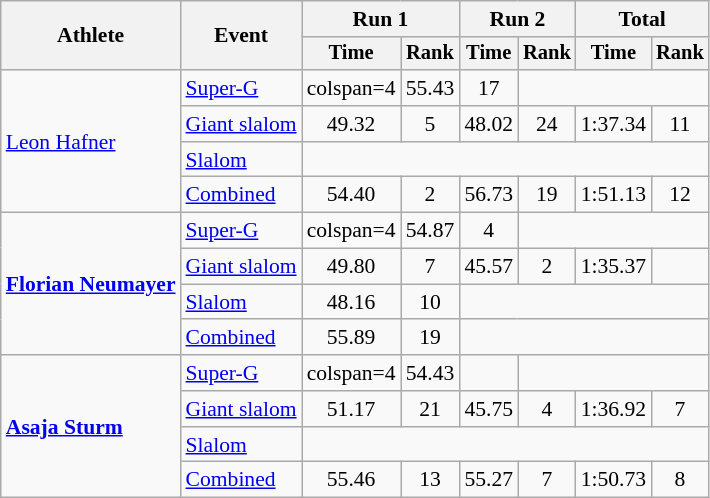<table class="wikitable" style="font-size:90%">
<tr>
<th rowspan=2>Athlete</th>
<th rowspan=2>Event</th>
<th colspan=2>Run 1</th>
<th colspan=2>Run 2</th>
<th colspan=2>Total</th>
</tr>
<tr style="font-size:95%">
<th>Time</th>
<th>Rank</th>
<th>Time</th>
<th>Rank</th>
<th>Time</th>
<th>Rank</th>
</tr>
<tr align=center>
<td align="left" rowspan="4"><a href='#'>Leon Hafner</a></td>
<td align="left"><a href='#'>Super-G</a></td>
<td>colspan=4</td>
<td>55.43</td>
<td>17</td>
</tr>
<tr align=center>
<td align="left"><a href='#'>Giant slalom</a></td>
<td>49.32</td>
<td>5</td>
<td>48.02</td>
<td>24</td>
<td>1:37.34</td>
<td>11</td>
</tr>
<tr align=center>
<td align="left"><a href='#'>Slalom</a></td>
<td colspan=6></td>
</tr>
<tr align=center>
<td align="left"><a href='#'>Combined</a></td>
<td>54.40</td>
<td>2</td>
<td>56.73</td>
<td>19</td>
<td>1:51.13</td>
<td>12</td>
</tr>
<tr align=center>
<td align="left" rowspan="4"><strong><a href='#'>Florian Neumayer</a></strong></td>
<td align="left"><a href='#'>Super-G</a></td>
<td>colspan=4</td>
<td>54.87</td>
<td>4</td>
</tr>
<tr align=center>
<td align="left"><a href='#'>Giant slalom</a></td>
<td>49.80</td>
<td>7</td>
<td>45.57</td>
<td>2</td>
<td>1:35.37</td>
<td></td>
</tr>
<tr align=center>
<td align="left"><a href='#'>Slalom</a></td>
<td>48.16</td>
<td>10</td>
<td colspan=4></td>
</tr>
<tr align=center>
<td align="left"><a href='#'>Combined</a></td>
<td>55.89</td>
<td>19</td>
<td colspan=4></td>
</tr>
<tr align=center>
<td align="left" rowspan="4"><strong><a href='#'>Asaja Sturm</a></strong></td>
<td align="left"><a href='#'>Super-G</a></td>
<td>colspan=4</td>
<td>54.43</td>
<td></td>
</tr>
<tr align=center>
<td align="left"><a href='#'>Giant slalom</a></td>
<td>51.17</td>
<td>21</td>
<td>45.75</td>
<td>4</td>
<td>1:36.92</td>
<td>7</td>
</tr>
<tr align=center>
<td align="left"><a href='#'>Slalom</a></td>
<td colspan=6></td>
</tr>
<tr align=center>
<td align="left"><a href='#'>Combined</a></td>
<td>55.46</td>
<td>13</td>
<td>55.27</td>
<td>7</td>
<td>1:50.73</td>
<td>8</td>
</tr>
</table>
